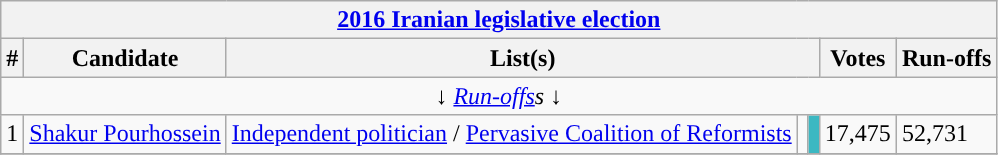<table class=wikitable style=text-align:left>
<tr>
<th colspan="7" align=center><a href='#'>2016 Iranian legislative election</a></th>
</tr>
<tr>
<th>#</th>
<th>Candidate</th>
<th colspan="3">List(s)</th>
<th>Votes</th>
<th>Run-offs</th>
</tr>
<tr>
<td colspan="7" align=center>↓ <em><a href='#'>Run-offs</a>s</em> ↓</td>
</tr>
<tr>
<td>1</td>
<td><a href='#'>Shakur Pourhossein</a></td>
<td><a href='#'>Independent politician</a> / <a href='#'>Pervasive Coalition of Reformists</a> </td>
<td></td>
<td style="background:#3cb8c2"></td>
<td>17,475</td>
<td>52,731</td>
</tr>
<tr>
</tr>
</table>
